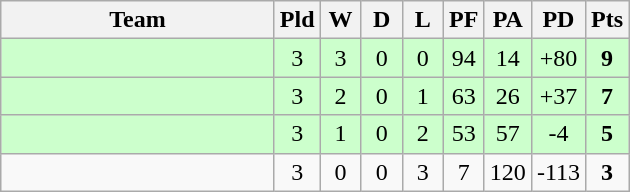<table class="wikitable" style="text-align:center;">
<tr>
<th width=175>Team</th>
<th width=20 abbr="Played">Pld</th>
<th width=20 abbr="Won">W</th>
<th width=20 abbr="Drawn">D</th>
<th width=20 abbr="Lost">L</th>
<th width=20 abbr="Points for">PF</th>
<th width=20 abbr="Points against">PA</th>
<th width=25 abbr="Points difference">PD</th>
<th width=20 abbr="Points">Pts</th>
</tr>
<tr bgcolor=ccffcc>
<td style="text-align:left;"></td>
<td>3</td>
<td>3</td>
<td>0</td>
<td>0</td>
<td>94</td>
<td>14</td>
<td>+80</td>
<td><strong>9</strong></td>
</tr>
<tr bgcolor=ccffcc>
<td style="text-align:left;"></td>
<td>3</td>
<td>2</td>
<td>0</td>
<td>1</td>
<td>63</td>
<td>26</td>
<td>+37</td>
<td><strong>7</strong></td>
</tr>
<tr bgcolor=ccffcc>
<td style="text-align:left;"></td>
<td>3</td>
<td>1</td>
<td>0</td>
<td>2</td>
<td>53</td>
<td>57</td>
<td>-4</td>
<td><strong>5</strong></td>
</tr>
<tr>
<td style="text-align:left;"></td>
<td>3</td>
<td>0</td>
<td>0</td>
<td>3</td>
<td>7</td>
<td>120</td>
<td>-113</td>
<td><strong>3</strong></td>
</tr>
</table>
